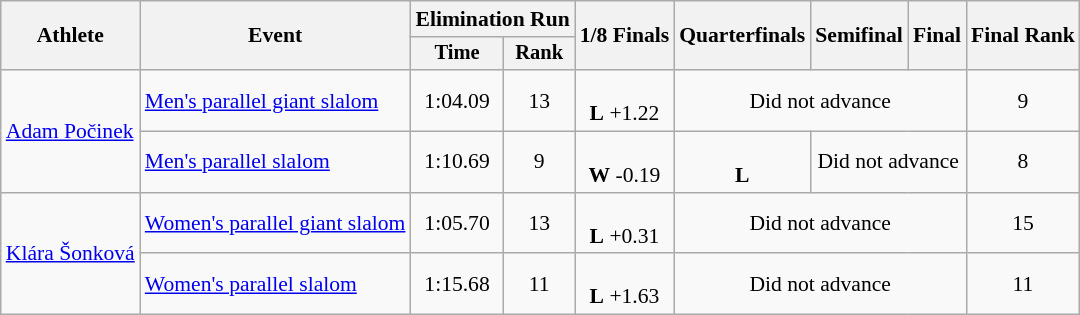<table class="wikitable" style="font-size:90%">
<tr>
<th rowspan="2">Athlete</th>
<th rowspan="2">Event</th>
<th colspan="2">Elimination Run</th>
<th rowspan="2">1/8 Finals</th>
<th rowspan="2">Quarterfinals</th>
<th rowspan="2">Semifinal</th>
<th rowspan="2">Final</th>
<th rowspan="2">Final Rank</th>
</tr>
<tr style="font-size:95%">
<th>Time</th>
<th>Rank</th>
</tr>
<tr align="center">
<td rowspan="2" align="left"><a href='#'>Adam Počinek</a></td>
<td align="left"><a href='#'>Men's parallel giant slalom</a></td>
<td>1:04.09</td>
<td>13</td>
<td><br><strong>L</strong> +1.22</td>
<td colspan="3">Did not advance</td>
<td>9</td>
</tr>
<tr align="center">
<td align=left><a href='#'>Men's parallel slalom</a></td>
<td>1:10.69</td>
<td>9</td>
<td><br><strong>W</strong> -0.19</td>
<td><br><strong>L</strong> </td>
<td colspan="2">Did not advance</td>
<td>8</td>
</tr>
<tr align="center">
<td rowspan="2" align="left"><a href='#'>Klára Šonková</a></td>
<td align="left"><a href='#'>Women's parallel giant slalom</a></td>
<td>1:05.70</td>
<td>13</td>
<td><br><strong>L</strong> +0.31</td>
<td colspan="3">Did not advance</td>
<td>15</td>
</tr>
<tr align="center">
<td align=left><a href='#'>Women's parallel slalom</a></td>
<td>1:15.68</td>
<td>11</td>
<td><br><strong>L</strong> +1.63</td>
<td colspan="3">Did not advance</td>
<td>11</td>
</tr>
</table>
